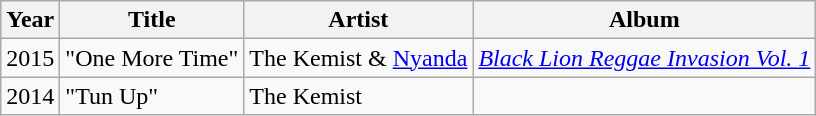<table class="wikitable">
<tr>
<th>Year</th>
<th>Title</th>
<th>Artist</th>
<th>Album</th>
</tr>
<tr>
<td>2015</td>
<td>"One More Time"</td>
<td>The Kemist & <a href='#'>Nyanda</a></td>
<td><em><a href='#'>Black Lion Reggae Invasion Vol. 1</a></em></td>
</tr>
<tr>
<td>2014</td>
<td>"Tun Up"</td>
<td>The Kemist</td>
<td></td>
</tr>
</table>
